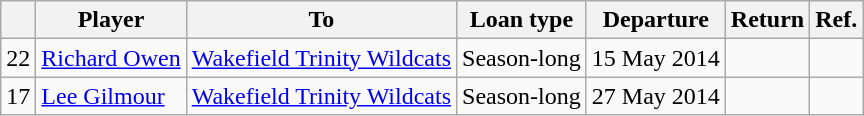<table class="wikitable defaultleft col1center">
<tr>
<th></th>
<th>Player</th>
<th>To</th>
<th>Loan type</th>
<th>Departure</th>
<th>Return</th>
<th>Ref.</th>
</tr>
<tr>
<td>22</td>
<td> <a href='#'>Richard Owen</a></td>
<td> <a href='#'>Wakefield Trinity Wildcats</a></td>
<td>Season-long</td>
<td>15 May 2014</td>
<td></td>
<td></td>
</tr>
<tr>
<td>17</td>
<td> <a href='#'>Lee Gilmour</a></td>
<td> <a href='#'>Wakefield Trinity Wildcats</a></td>
<td>Season-long</td>
<td>27 May 2014</td>
<td></td>
<td></td>
</tr>
</table>
